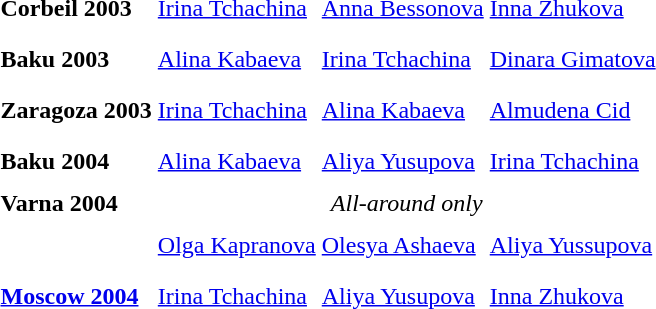<table>
<tr>
<th scope=row style="text-align:left">Corbeil 2003 </th>
<td style="height:30px;"> <a href='#'>Irina Tchachina</a></td>
<td style="height:30px;"> <a href='#'>Anna Bessonova</a></td>
<td style="height:30px;"> <a href='#'>Inna Zhukova</a></td>
</tr>
<tr>
<th scope=row style="text-align:left">Baku 2003 </th>
<td style="height:30px;"> <a href='#'>Alina Kabaeva</a></td>
<td style="height:30px;"> <a href='#'>Irina Tchachina</a></td>
<td style="height:30px;"> <a href='#'>Dinara Gimatova</a></td>
</tr>
<tr>
<th scope=row style="text-align:left">Zaragoza 2003 </th>
<td style="height:30px;"> <a href='#'>Irina Tchachina</a></td>
<td style="height:30px;"> <a href='#'>Alina Kabaeva</a></td>
<td style="height:30px;"> <a href='#'>Almudena Cid</a></td>
</tr>
<tr>
<th scope=row style="text-align:left">Baku 2004 </th>
<td style="height:30px;"> <a href='#'>Alina Kabaeva</a></td>
<td style="height:30px;"> <a href='#'>Aliya Yusupova</a></td>
<td style="height:30px;"> <a href='#'>Irina Tchachina</a></td>
</tr>
<tr>
<th scope=row style="text-align:left">Varna 2004 </th>
<td colspan=3 align=center><em>All-around only</em></td>
</tr>
<tr>
<th scope=row style="text-align:left"></th>
<td style="height:30px;"> <a href='#'>Olga Kapranova</a></td>
<td style="height:30px;"> <a href='#'>Olesya Ashaeva</a></td>
<td style="height:30px;"> <a href='#'>Aliya Yussupova</a></td>
</tr>
<tr>
<th scope=row style="text-align:left"><a href='#'>Moscow 2004</a></th>
<td style="height:30px;"> <a href='#'>Irina Tchachina</a></td>
<td style="height:30px;"> <a href='#'>Aliya Yusupova</a></td>
<td style="height:30px;"> <a href='#'>Inna Zhukova</a></td>
</tr>
</table>
